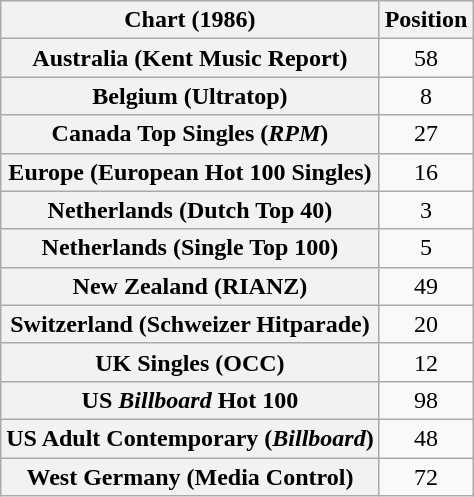<table class="wikitable sortable plainrowheaders" style="text-align:center">
<tr>
<th scope="col">Chart (1986)</th>
<th scope="col">Position</th>
</tr>
<tr>
<th scope="row">Australia (Kent Music Report)</th>
<td>58</td>
</tr>
<tr>
<th scope="row">Belgium (Ultratop)</th>
<td>8</td>
</tr>
<tr>
<th scope="row">Canada Top Singles (<em>RPM</em>)</th>
<td>27</td>
</tr>
<tr>
<th scope="row">Europe (European Hot 100 Singles)</th>
<td>16</td>
</tr>
<tr>
<th scope="row">Netherlands (Dutch Top 40)</th>
<td>3</td>
</tr>
<tr>
<th scope="row">Netherlands (Single Top 100)</th>
<td>5</td>
</tr>
<tr>
<th scope="row">New Zealand (RIANZ)</th>
<td>49</td>
</tr>
<tr>
<th scope="row">Switzerland (Schweizer Hitparade)</th>
<td>20</td>
</tr>
<tr>
<th scope="row">UK Singles (OCC)</th>
<td>12</td>
</tr>
<tr>
<th scope="row">US <em>Billboard</em> Hot 100</th>
<td>98</td>
</tr>
<tr>
<th scope="row">US Adult Contemporary (<em>Billboard</em>)</th>
<td>48</td>
</tr>
<tr>
<th scope="row">West Germany (Media Control)</th>
<td>72</td>
</tr>
</table>
